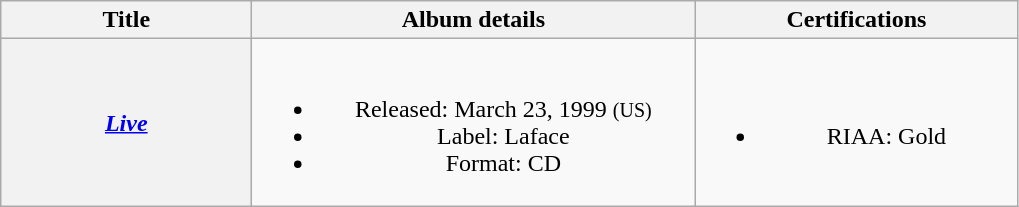<table class="wikitable plainrowheaders" style="text-align:center;" border="1">
<tr>
<th scope="col" style="width:10em;">Title</th>
<th scope="col" style="width:18em;">Album details</th>
<th scope="col" style="width:13em;">Certifications</th>
</tr>
<tr>
<th scope="row"><em><a href='#'>Live</a></em></th>
<td><br><ul><li>Released: March 23, 1999 <small>(US)</small></li><li>Label: Laface</li><li>Format: CD</li></ul></td>
<td><br><ul><li>RIAA: Gold</li></ul></td>
</tr>
</table>
